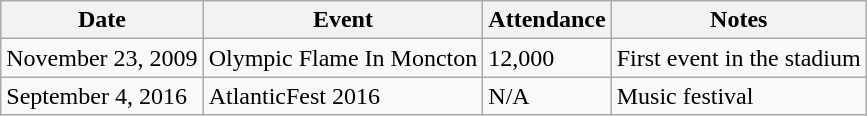<table class="wikitable">
<tr>
<th>Date</th>
<th>Event</th>
<th>Attendance</th>
<th>Notes</th>
</tr>
<tr>
<td>November 23, 2009</td>
<td>Olympic Flame In Moncton</td>
<td>12,000</td>
<td>First event in the stadium</td>
</tr>
<tr>
<td>September 4, 2016</td>
<td>AtlanticFest 2016</td>
<td>N/A</td>
<td>Music festival</td>
</tr>
</table>
